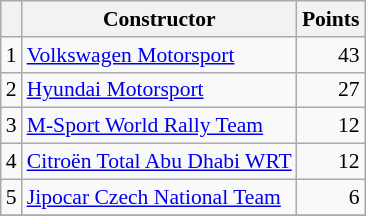<table class="wikitable" style="font-size: 90%;">
<tr>
<th></th>
<th>Constructor</th>
<th>Points</th>
</tr>
<tr>
<td align="center">1</td>
<td> <a href='#'>Volkswagen Motorsport</a></td>
<td align="right">43</td>
</tr>
<tr>
<td align="center">2</td>
<td> <a href='#'>Hyundai Motorsport</a></td>
<td align="right">27</td>
</tr>
<tr>
<td align="center">3</td>
<td> <a href='#'>M-Sport World Rally Team</a></td>
<td align="right">12</td>
</tr>
<tr>
<td align="center">4</td>
<td> <a href='#'>Citroën Total Abu Dhabi WRT</a></td>
<td align="right">12</td>
</tr>
<tr>
<td align="center">5</td>
<td> <a href='#'>Jipocar Czech National Team</a></td>
<td align="right">6</td>
</tr>
<tr>
</tr>
</table>
